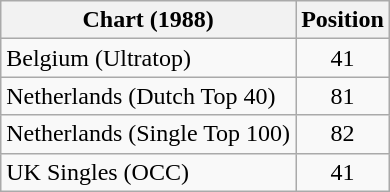<table class="wikitable sortable">
<tr>
<th>Chart (1988)</th>
<th>Position</th>
</tr>
<tr>
<td>Belgium (Ultratop)</td>
<td align="center">41</td>
</tr>
<tr>
<td>Netherlands (Dutch Top 40)</td>
<td align="center">81</td>
</tr>
<tr>
<td>Netherlands (Single Top 100)</td>
<td align="center">82</td>
</tr>
<tr>
<td>UK Singles (OCC)</td>
<td align="center">41</td>
</tr>
</table>
